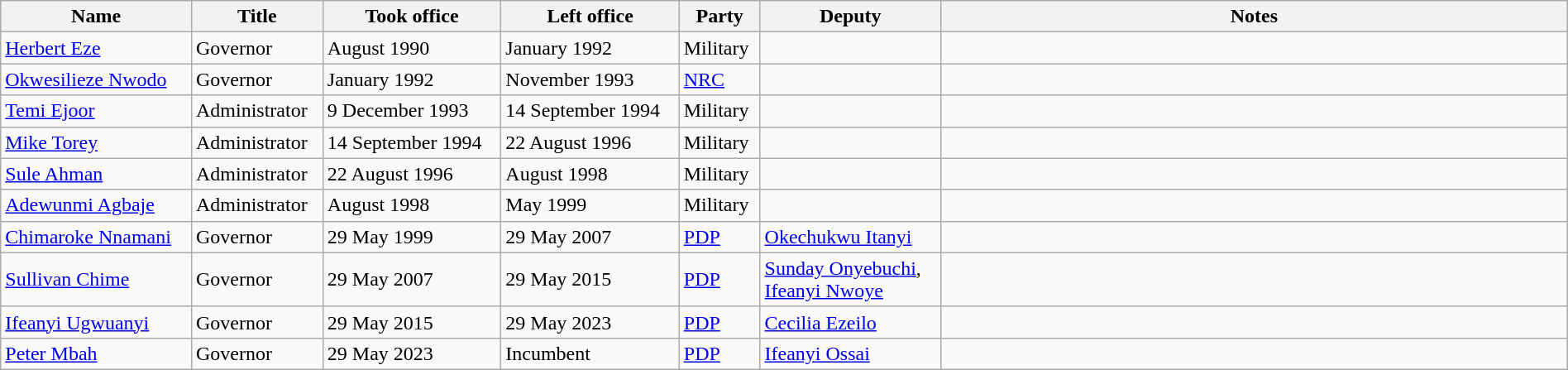<table class="wikitable" border="1" style="width:100%; margin:auto; text-align:left">
<tr>
<th>Name</th>
<th>Title</th>
<th>Took office</th>
<th>Left office</th>
<th>Party</th>
<th>Deputy</th>
<th width="40%">Notes</th>
</tr>
<tr -valign="top">
<td><a href='#'>Herbert Eze</a></td>
<td>Governor</td>
<td>August 1990</td>
<td>January 1992</td>
<td>Military</td>
<td></td>
<td></td>
</tr>
<tr -valign="top">
<td><a href='#'>Okwesilieze Nwodo</a></td>
<td>Governor</td>
<td>January 1992</td>
<td>November 1993</td>
<td><a href='#'>NRC</a></td>
<td></td>
<td></td>
</tr>
<tr -valign="top">
<td><a href='#'>Temi Ejoor</a></td>
<td>Administrator</td>
<td>9 December 1993</td>
<td>14 September 1994</td>
<td>Military</td>
<td></td>
<td></td>
</tr>
<tr -valign="top">
<td><a href='#'>Mike Torey</a></td>
<td>Administrator</td>
<td>14 September 1994</td>
<td>22 August 1996</td>
<td>Military</td>
<td></td>
<td></td>
</tr>
<tr -valign="top">
<td><a href='#'>Sule Ahman</a></td>
<td>Administrator</td>
<td>22 August 1996</td>
<td>August 1998</td>
<td>Military</td>
<td></td>
<td></td>
</tr>
<tr -valign="top">
<td><a href='#'>Adewunmi Agbaje</a></td>
<td>Administrator</td>
<td>August 1998</td>
<td>May 1999</td>
<td>Military</td>
<td></td>
<td></td>
</tr>
<tr -valign="top">
<td><a href='#'>Chimaroke Nnamani</a></td>
<td>Governor</td>
<td>29 May 1999</td>
<td>29 May 2007</td>
<td><a href='#'>PDP</a></td>
<td><a href='#'>Okechukwu Itanyi</a></td>
<td></td>
</tr>
<tr -valign="top">
<td><a href='#'>Sullivan Chime</a></td>
<td>Governor</td>
<td>29 May 2007</td>
<td>29 May 2015</td>
<td><a href='#'>PDP</a></td>
<td><a href='#'>Sunday Onyebuchi</a>,<br><a href='#'>Ifeanyi Nwoye</a></td>
<td></td>
</tr>
<tr -valign="top">
<td><a href='#'>Ifeanyi Ugwuanyi</a></td>
<td>Governor</td>
<td>29 May 2015</td>
<td>29 May 2023</td>
<td><a href='#'>PDP</a></td>
<td><a href='#'>Cecilia Ezeilo</a></td>
<td></td>
</tr>
<tr -valign="top">
<td><a href='#'>Peter Mbah</a></td>
<td>Governor</td>
<td>29 May 2023</td>
<td>Incumbent</td>
<td><a href='#'>PDP</a></td>
<td><a href='#'>Ifeanyi Ossai</a></td>
<td></td>
</tr>
</table>
